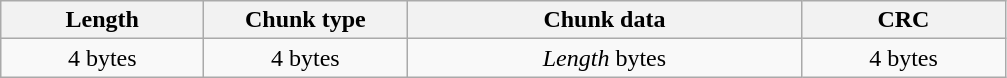<table class="wikitable" style="text-align: center;">
<tr>
<th style="width: 8em">Length</th>
<th style="width: 8em">Chunk type</th>
<th style="width: 16em">Chunk data</th>
<th style="width: 8em">CRC</th>
</tr>
<tr>
<td>4 bytes</td>
<td>4 bytes</td>
<td><em>Length</em> bytes</td>
<td>4 bytes</td>
</tr>
</table>
